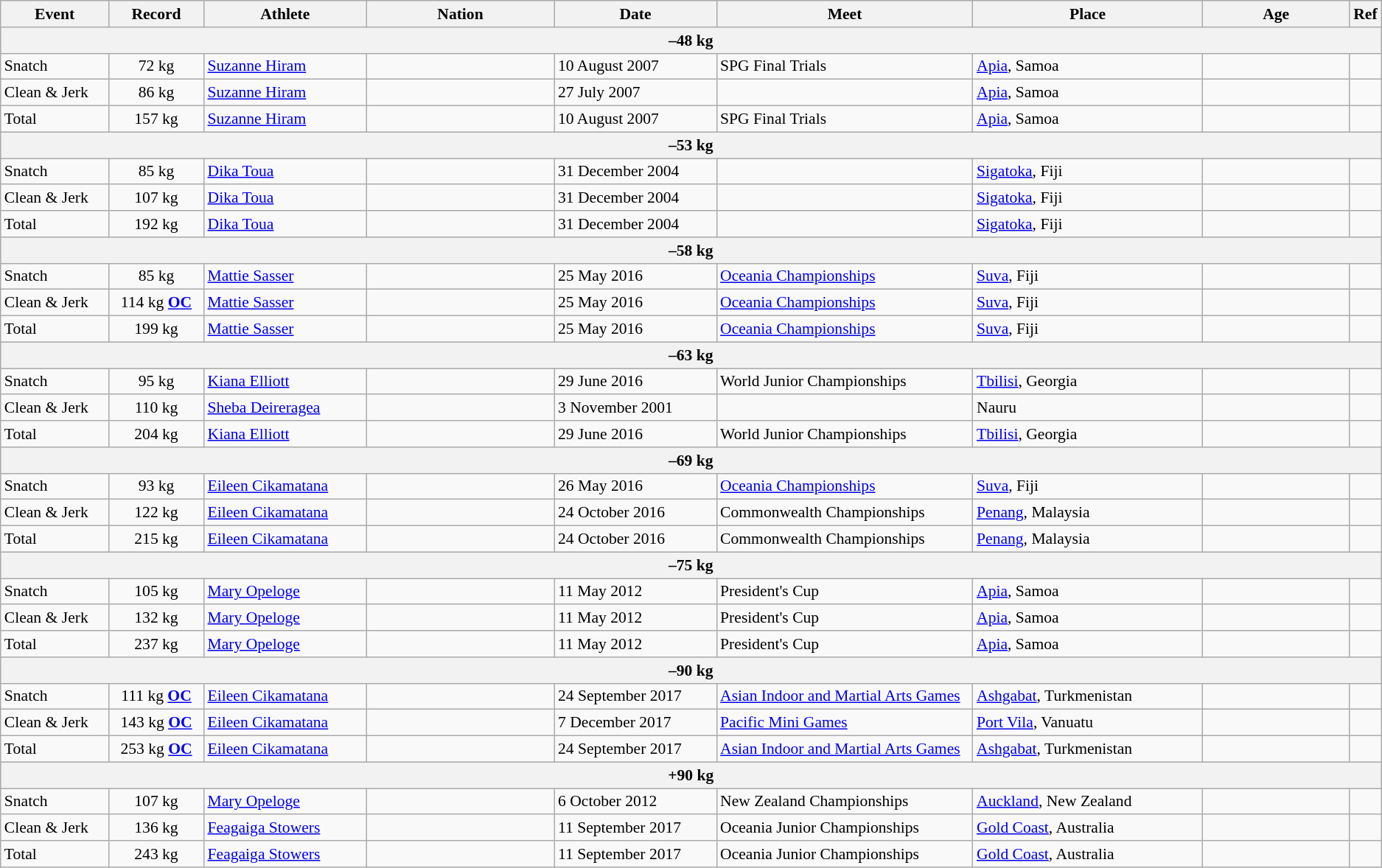<table class="wikitable" style="font-size:90%">
<tr>
<th width=8%>Event</th>
<th width=7%>Record</th>
<th width=12%>Athlete</th>
<th width=14%>Nation</th>
<th width=12%>Date</th>
<th width=19%>Meet</th>
<th width=17%>Place</th>
<th width=12%>Age</th>
<th>Ref</th>
</tr>
<tr bgcolor="#DDDDDD">
<th colspan="9">–48 kg</th>
</tr>
<tr>
<td>Snatch</td>
<td align="center">72 kg</td>
<td><a href='#'>Suzanne Hiram</a></td>
<td></td>
<td>10 August 2007</td>
<td>SPG Final Trials</td>
<td><a href='#'>Apia</a>, Samoa</td>
<td></td>
<td></td>
</tr>
<tr>
<td>Clean & Jerk</td>
<td align="center">86 kg</td>
<td><a href='#'>Suzanne Hiram</a></td>
<td></td>
<td>27 July 2007</td>
<td></td>
<td><a href='#'>Apia</a>, Samoa</td>
<td></td>
<td></td>
</tr>
<tr>
<td>Total</td>
<td align="center">157 kg</td>
<td><a href='#'>Suzanne Hiram</a></td>
<td></td>
<td>10 August 2007</td>
<td>SPG Final Trials</td>
<td><a href='#'>Apia</a>, Samoa</td>
<td></td>
<td></td>
</tr>
<tr bgcolor="#DDDDDD">
<th colspan="9">–53 kg</th>
</tr>
<tr>
<td>Snatch</td>
<td align="center">85 kg</td>
<td><a href='#'>Dika Toua</a></td>
<td></td>
<td>31 December 2004</td>
<td></td>
<td><a href='#'>Sigatoka</a>, Fiji</td>
<td></td>
<td></td>
</tr>
<tr>
<td>Clean & Jerk</td>
<td align="center">107 kg</td>
<td><a href='#'>Dika Toua</a></td>
<td></td>
<td>31 December 2004</td>
<td></td>
<td><a href='#'>Sigatoka</a>, Fiji</td>
<td></td>
<td></td>
</tr>
<tr>
<td>Total</td>
<td align="center">192 kg</td>
<td><a href='#'>Dika Toua</a></td>
<td></td>
<td>31 December 2004</td>
<td></td>
<td><a href='#'>Sigatoka</a>, Fiji</td>
<td></td>
<td></td>
</tr>
<tr bgcolor="#DDDDDD">
<th colspan="9">–58 kg</th>
</tr>
<tr>
<td>Snatch</td>
<td align="center">85 kg</td>
<td><a href='#'>Mattie Sasser</a></td>
<td></td>
<td>25 May 2016</td>
<td><a href='#'>Oceania Championships</a></td>
<td><a href='#'>Suva</a>, Fiji</td>
<td></td>
<td></td>
</tr>
<tr>
<td>Clean & Jerk</td>
<td align="center">114 kg <strong><a href='#'>OC</a></strong></td>
<td><a href='#'>Mattie Sasser</a></td>
<td></td>
<td>25 May 2016</td>
<td><a href='#'>Oceania Championships</a></td>
<td><a href='#'>Suva</a>, Fiji</td>
<td></td>
<td></td>
</tr>
<tr>
<td>Total</td>
<td align="center">199 kg</td>
<td><a href='#'>Mattie Sasser</a></td>
<td></td>
<td>25 May 2016</td>
<td><a href='#'>Oceania Championships</a></td>
<td><a href='#'>Suva</a>, Fiji</td>
<td></td>
<td></td>
</tr>
<tr bgcolor="#DDDDDD">
<th colspan="9">–63 kg</th>
</tr>
<tr>
<td>Snatch</td>
<td align="center">95 kg</td>
<td><a href='#'>Kiana Elliott</a></td>
<td></td>
<td>29 June 2016</td>
<td>World Junior Championships</td>
<td><a href='#'>Tbilisi</a>, Georgia</td>
<td></td>
<td></td>
</tr>
<tr>
<td>Clean & Jerk</td>
<td align="center">110 kg</td>
<td><a href='#'>Sheba Deireragea</a></td>
<td></td>
<td>3 November 2001</td>
<td></td>
<td>Nauru</td>
<td></td>
<td></td>
</tr>
<tr>
<td>Total</td>
<td align="center">204 kg</td>
<td><a href='#'>Kiana Elliott</a></td>
<td></td>
<td>29 June 2016</td>
<td>World Junior Championships</td>
<td><a href='#'>Tbilisi</a>, Georgia</td>
<td></td>
<td></td>
</tr>
<tr bgcolor="#DDDDDD">
<th colspan="9">–69 kg</th>
</tr>
<tr>
<td>Snatch</td>
<td align="center">93 kg</td>
<td><a href='#'>Eileen Cikamatana</a></td>
<td></td>
<td>26 May 2016</td>
<td><a href='#'>Oceania Championships</a></td>
<td><a href='#'>Suva</a>, Fiji</td>
<td></td>
<td></td>
</tr>
<tr>
<td>Clean & Jerk</td>
<td align="center">122 kg</td>
<td><a href='#'>Eileen Cikamatana</a></td>
<td></td>
<td>24 October 2016</td>
<td>Commonwealth Championships</td>
<td><a href='#'>Penang</a>, Malaysia</td>
<td></td>
<td></td>
</tr>
<tr>
<td>Total</td>
<td align="center">215 kg</td>
<td><a href='#'>Eileen Cikamatana</a></td>
<td></td>
<td>24 October 2016</td>
<td>Commonwealth Championships</td>
<td><a href='#'>Penang</a>, Malaysia</td>
<td></td>
<td></td>
</tr>
<tr bgcolor="#DDDDDD">
<th colspan="9">–75 kg</th>
</tr>
<tr>
<td>Snatch</td>
<td align="center">105 kg</td>
<td><a href='#'>Mary Opeloge</a></td>
<td></td>
<td>11 May 2012</td>
<td>President's Cup</td>
<td><a href='#'>Apia</a>, Samoa</td>
<td></td>
<td></td>
</tr>
<tr>
<td>Clean & Jerk</td>
<td align="center">132 kg</td>
<td><a href='#'>Mary Opeloge</a></td>
<td></td>
<td>11 May 2012</td>
<td>President's Cup</td>
<td><a href='#'>Apia</a>, Samoa</td>
<td></td>
<td></td>
</tr>
<tr>
<td>Total</td>
<td align="center">237 kg</td>
<td><a href='#'>Mary Opeloge</a></td>
<td></td>
<td>11 May 2012</td>
<td>President's Cup</td>
<td><a href='#'>Apia</a>, Samoa</td>
<td></td>
<td></td>
</tr>
<tr bgcolor="#DDDDDD">
<th colspan="9">–90 kg</th>
</tr>
<tr>
<td>Snatch</td>
<td align="center">111 kg <strong><a href='#'>OC</a></strong></td>
<td><a href='#'>Eileen Cikamatana</a></td>
<td></td>
<td>24 September 2017</td>
<td><a href='#'>Asian Indoor and Martial Arts Games</a></td>
<td><a href='#'>Ashgabat</a>, Turkmenistan</td>
<td></td>
<td></td>
</tr>
<tr>
<td>Clean & Jerk</td>
<td align="center">143 kg <strong><a href='#'>OC</a></strong></td>
<td><a href='#'>Eileen Cikamatana</a></td>
<td></td>
<td>7 December 2017</td>
<td><a href='#'>Pacific Mini Games</a></td>
<td><a href='#'>Port Vila</a>, Vanuatu</td>
<td></td>
<td></td>
</tr>
<tr>
<td>Total</td>
<td align="center">253 kg <strong><a href='#'>OC</a></strong></td>
<td><a href='#'>Eileen Cikamatana</a></td>
<td></td>
<td>24 September 2017</td>
<td><a href='#'>Asian Indoor and Martial Arts Games</a></td>
<td><a href='#'>Ashgabat</a>, Turkmenistan</td>
<td></td>
<td></td>
</tr>
<tr bgcolor="#DDDDDD">
<th colspan="9">+90 kg</th>
</tr>
<tr>
<td>Snatch</td>
<td align="center">107 kg</td>
<td><a href='#'>Mary Opeloge</a></td>
<td></td>
<td>6 October 2012</td>
<td>New Zealand Championships</td>
<td><a href='#'>Auckland</a>, New Zealand</td>
<td></td>
<td></td>
</tr>
<tr>
<td>Clean & Jerk</td>
<td align="center">136 kg</td>
<td><a href='#'>Feagaiga Stowers</a></td>
<td></td>
<td>11 September 2017</td>
<td>Oceania Junior Championships</td>
<td><a href='#'>Gold Coast</a>, Australia</td>
<td></td>
<td></td>
</tr>
<tr>
<td>Total</td>
<td align="center">243 kg</td>
<td><a href='#'>Feagaiga Stowers</a></td>
<td></td>
<td>11 September 2017</td>
<td>Oceania Junior Championships</td>
<td><a href='#'>Gold Coast</a>, Australia</td>
<td></td>
<td></td>
</tr>
</table>
